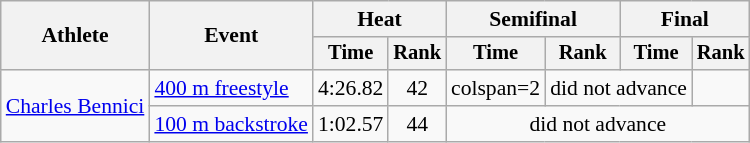<table class="wikitable" style="text-align:center; font-size:90%">
<tr>
<th rowspan="2">Athlete</th>
<th rowspan="2">Event</th>
<th colspan="2">Heat</th>
<th colspan="2">Semifinal</th>
<th colspan="2">Final</th>
</tr>
<tr style="font-size:95%">
<th>Time</th>
<th>Rank</th>
<th>Time</th>
<th>Rank</th>
<th>Time</th>
<th>Rank</th>
</tr>
<tr>
<td align=left rowspan=2><a href='#'>Charles Bennici</a></td>
<td align=left><a href='#'>400 m freestyle</a></td>
<td>4:26.82</td>
<td>42</td>
<td>colspan=2</td>
<td colspan=2>did not advance</td>
</tr>
<tr>
<td align=left><a href='#'>100 m backstroke</a></td>
<td>1:02.57</td>
<td>44</td>
<td colspan=4>did not advance</td>
</tr>
</table>
